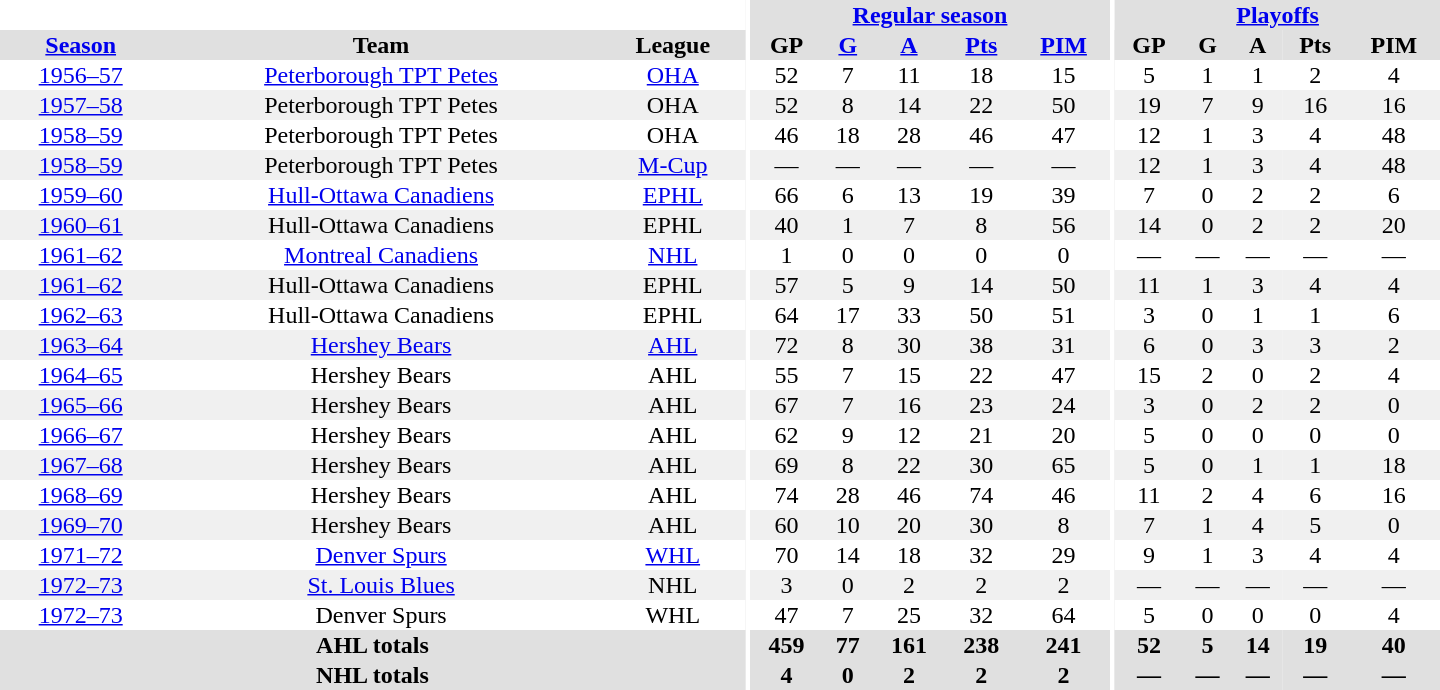<table border="0" cellpadding="1" cellspacing="0" style="text-align:center; width:60em">
<tr bgcolor="#e0e0e0">
<th colspan="3" bgcolor="#ffffff"></th>
<th rowspan="100" bgcolor="#ffffff"></th>
<th colspan="5"><a href='#'>Regular season</a></th>
<th rowspan="100" bgcolor="#ffffff"></th>
<th colspan="5"><a href='#'>Playoffs</a></th>
</tr>
<tr bgcolor="#e0e0e0">
<th><a href='#'>Season</a></th>
<th>Team</th>
<th>League</th>
<th>GP</th>
<th><a href='#'>G</a></th>
<th><a href='#'>A</a></th>
<th><a href='#'>Pts</a></th>
<th><a href='#'>PIM</a></th>
<th>GP</th>
<th>G</th>
<th>A</th>
<th>Pts</th>
<th>PIM</th>
</tr>
<tr>
<td><a href='#'>1956–57</a></td>
<td><a href='#'>Peterborough TPT Petes</a></td>
<td><a href='#'>OHA</a></td>
<td>52</td>
<td>7</td>
<td>11</td>
<td>18</td>
<td>15</td>
<td>5</td>
<td>1</td>
<td>1</td>
<td>2</td>
<td>4</td>
</tr>
<tr bgcolor="#f0f0f0">
<td><a href='#'>1957–58</a></td>
<td>Peterborough TPT Petes</td>
<td>OHA</td>
<td>52</td>
<td>8</td>
<td>14</td>
<td>22</td>
<td>50</td>
<td>19</td>
<td>7</td>
<td>9</td>
<td>16</td>
<td>16</td>
</tr>
<tr>
<td><a href='#'>1958–59</a></td>
<td>Peterborough TPT Petes</td>
<td>OHA</td>
<td>46</td>
<td>18</td>
<td>28</td>
<td>46</td>
<td>47</td>
<td>12</td>
<td>1</td>
<td>3</td>
<td>4</td>
<td>48</td>
</tr>
<tr bgcolor="#f0f0f0">
<td><a href='#'>1958–59</a></td>
<td>Peterborough TPT Petes</td>
<td><a href='#'>M-Cup</a></td>
<td>—</td>
<td>—</td>
<td>—</td>
<td>—</td>
<td>—</td>
<td>12</td>
<td>1</td>
<td>3</td>
<td>4</td>
<td>48</td>
</tr>
<tr>
<td><a href='#'>1959–60</a></td>
<td><a href='#'>Hull-Ottawa Canadiens</a></td>
<td><a href='#'>EPHL</a></td>
<td>66</td>
<td>6</td>
<td>13</td>
<td>19</td>
<td>39</td>
<td>7</td>
<td>0</td>
<td>2</td>
<td>2</td>
<td>6</td>
</tr>
<tr bgcolor="#f0f0f0">
<td><a href='#'>1960–61</a></td>
<td>Hull-Ottawa Canadiens</td>
<td>EPHL</td>
<td>40</td>
<td>1</td>
<td>7</td>
<td>8</td>
<td>56</td>
<td>14</td>
<td>0</td>
<td>2</td>
<td>2</td>
<td>20</td>
</tr>
<tr>
<td><a href='#'>1961–62</a></td>
<td><a href='#'>Montreal Canadiens</a></td>
<td><a href='#'>NHL</a></td>
<td>1</td>
<td>0</td>
<td>0</td>
<td>0</td>
<td>0</td>
<td>—</td>
<td>—</td>
<td>—</td>
<td>—</td>
<td>—</td>
</tr>
<tr bgcolor="#f0f0f0">
<td><a href='#'>1961–62</a></td>
<td>Hull-Ottawa Canadiens</td>
<td>EPHL</td>
<td>57</td>
<td>5</td>
<td>9</td>
<td>14</td>
<td>50</td>
<td>11</td>
<td>1</td>
<td>3</td>
<td>4</td>
<td>4</td>
</tr>
<tr>
<td><a href='#'>1962–63</a></td>
<td>Hull-Ottawa Canadiens</td>
<td>EPHL</td>
<td>64</td>
<td>17</td>
<td>33</td>
<td>50</td>
<td>51</td>
<td>3</td>
<td>0</td>
<td>1</td>
<td>1</td>
<td>6</td>
</tr>
<tr bgcolor="#f0f0f0">
<td><a href='#'>1963–64</a></td>
<td><a href='#'>Hershey Bears</a></td>
<td><a href='#'>AHL</a></td>
<td>72</td>
<td>8</td>
<td>30</td>
<td>38</td>
<td>31</td>
<td>6</td>
<td>0</td>
<td>3</td>
<td>3</td>
<td>2</td>
</tr>
<tr>
<td><a href='#'>1964–65</a></td>
<td>Hershey Bears</td>
<td>AHL</td>
<td>55</td>
<td>7</td>
<td>15</td>
<td>22</td>
<td>47</td>
<td>15</td>
<td>2</td>
<td>0</td>
<td>2</td>
<td>4</td>
</tr>
<tr bgcolor="#f0f0f0">
<td><a href='#'>1965–66</a></td>
<td>Hershey Bears</td>
<td>AHL</td>
<td>67</td>
<td>7</td>
<td>16</td>
<td>23</td>
<td>24</td>
<td>3</td>
<td>0</td>
<td>2</td>
<td>2</td>
<td>0</td>
</tr>
<tr>
<td><a href='#'>1966–67</a></td>
<td>Hershey Bears</td>
<td>AHL</td>
<td>62</td>
<td>9</td>
<td>12</td>
<td>21</td>
<td>20</td>
<td>5</td>
<td>0</td>
<td>0</td>
<td>0</td>
<td>0</td>
</tr>
<tr bgcolor="#f0f0f0">
<td><a href='#'>1967–68</a></td>
<td>Hershey Bears</td>
<td>AHL</td>
<td>69</td>
<td>8</td>
<td>22</td>
<td>30</td>
<td>65</td>
<td>5</td>
<td>0</td>
<td>1</td>
<td>1</td>
<td>18</td>
</tr>
<tr>
<td><a href='#'>1968–69</a></td>
<td>Hershey Bears</td>
<td>AHL</td>
<td>74</td>
<td>28</td>
<td>46</td>
<td>74</td>
<td>46</td>
<td>11</td>
<td>2</td>
<td>4</td>
<td>6</td>
<td>16</td>
</tr>
<tr bgcolor="#f0f0f0">
<td><a href='#'>1969–70</a></td>
<td>Hershey Bears</td>
<td>AHL</td>
<td>60</td>
<td>10</td>
<td>20</td>
<td>30</td>
<td>8</td>
<td>7</td>
<td>1</td>
<td>4</td>
<td>5</td>
<td>0</td>
</tr>
<tr>
<td><a href='#'>1971–72</a></td>
<td><a href='#'>Denver Spurs</a></td>
<td><a href='#'>WHL</a></td>
<td>70</td>
<td>14</td>
<td>18</td>
<td>32</td>
<td>29</td>
<td>9</td>
<td>1</td>
<td>3</td>
<td>4</td>
<td>4</td>
</tr>
<tr bgcolor="#f0f0f0">
<td><a href='#'>1972–73</a></td>
<td><a href='#'>St. Louis Blues</a></td>
<td>NHL</td>
<td>3</td>
<td>0</td>
<td>2</td>
<td>2</td>
<td>2</td>
<td>—</td>
<td>—</td>
<td>—</td>
<td>—</td>
<td>—</td>
</tr>
<tr>
<td><a href='#'>1972–73</a></td>
<td>Denver Spurs</td>
<td>WHL</td>
<td>47</td>
<td>7</td>
<td>25</td>
<td>32</td>
<td>64</td>
<td>5</td>
<td>0</td>
<td>0</td>
<td>0</td>
<td>4</td>
</tr>
<tr bgcolor="#e0e0e0">
<th colspan="3">AHL totals</th>
<th>459</th>
<th>77</th>
<th>161</th>
<th>238</th>
<th>241</th>
<th>52</th>
<th>5</th>
<th>14</th>
<th>19</th>
<th>40</th>
</tr>
<tr bgcolor="#e0e0e0">
<th colspan="3">NHL totals</th>
<th>4</th>
<th>0</th>
<th>2</th>
<th>2</th>
<th>2</th>
<th>—</th>
<th>—</th>
<th>—</th>
<th>—</th>
<th>—</th>
</tr>
</table>
